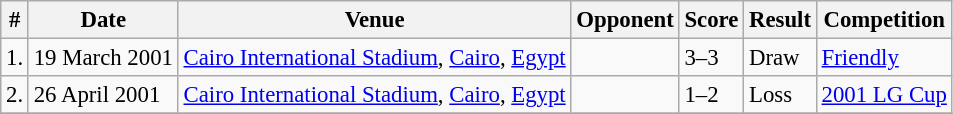<table class="wikitable" style="font-size:95%;">
<tr>
<th>#</th>
<th>Date</th>
<th>Venue</th>
<th>Opponent</th>
<th>Score</th>
<th>Result</th>
<th>Competition</th>
</tr>
<tr>
<td>1.</td>
<td>19 March 2001</td>
<td><a href='#'>Cairo International Stadium</a>, <a href='#'>Cairo</a>, <a href='#'>Egypt</a></td>
<td></td>
<td>3–3</td>
<td>Draw</td>
<td><a href='#'>Friendly</a></td>
</tr>
<tr>
<td>2.</td>
<td>26 April 2001</td>
<td><a href='#'>Cairo International Stadium</a>, <a href='#'>Cairo</a>, <a href='#'>Egypt</a></td>
<td></td>
<td>1–2</td>
<td>Loss</td>
<td><a href='#'>2001 LG Cup</a></td>
</tr>
<tr>
</tr>
</table>
